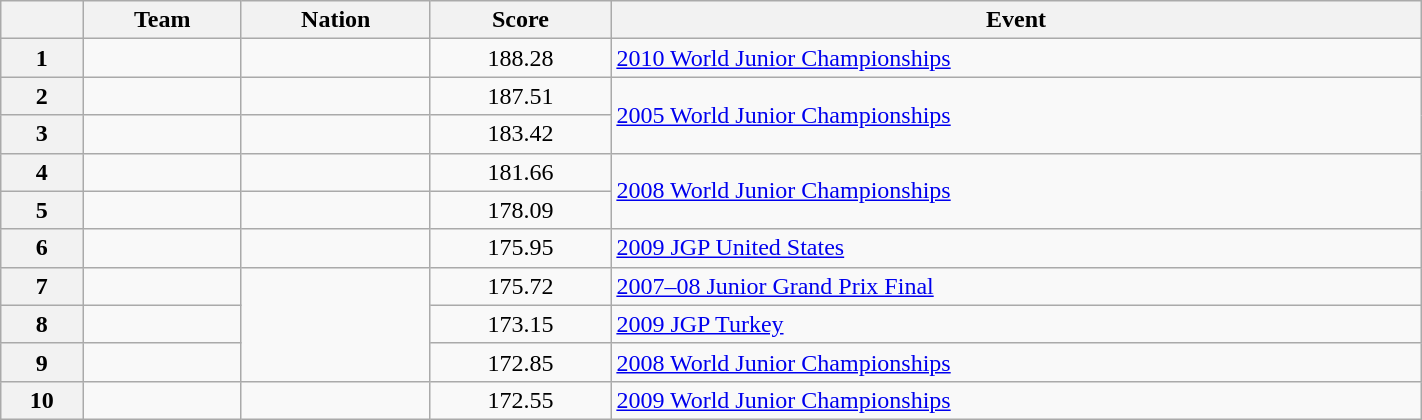<table class="wikitable unsortable" style="text-align:left; width:75%">
<tr>
<th scope="col"></th>
<th scope="col">Team</th>
<th scope="col">Nation</th>
<th scope="col">Score</th>
<th scope="col">Event</th>
</tr>
<tr>
<th scope="row">1</th>
<td></td>
<td></td>
<td style="text-align:center">188.28</td>
<td><a href='#'>2010 World Junior Championships</a></td>
</tr>
<tr>
<th scope="row">2</th>
<td></td>
<td></td>
<td style="text-align:center">187.51</td>
<td rowspan="2"><a href='#'>2005 World Junior Championships</a></td>
</tr>
<tr>
<th scope="row">3</th>
<td></td>
<td></td>
<td style="text-align:center">183.42</td>
</tr>
<tr>
<th scope="row">4</th>
<td></td>
<td></td>
<td style="text-align:center">181.66</td>
<td rowspan="2"><a href='#'>2008 World Junior Championships</a></td>
</tr>
<tr>
<th scope="row">5</th>
<td></td>
<td></td>
<td style="text-align:center">178.09</td>
</tr>
<tr>
<th scope="row">6</th>
<td></td>
<td></td>
<td style="text-align:center">175.95</td>
<td><a href='#'>2009 JGP United States</a></td>
</tr>
<tr>
<th scope="row">7</th>
<td></td>
<td rowspan="3"></td>
<td style="text-align:center">175.72</td>
<td><a href='#'>2007–08 Junior Grand Prix Final</a></td>
</tr>
<tr>
<th scope="row">8</th>
<td></td>
<td style="text-align:center">173.15</td>
<td><a href='#'>2009 JGP Turkey</a></td>
</tr>
<tr>
<th scope="row">9</th>
<td></td>
<td style="text-align:center">172.85</td>
<td><a href='#'>2008 World Junior Championships</a></td>
</tr>
<tr>
<th scope="row">10</th>
<td></td>
<td></td>
<td style="text-align:center">172.55</td>
<td><a href='#'>2009 World Junior Championships</a></td>
</tr>
</table>
